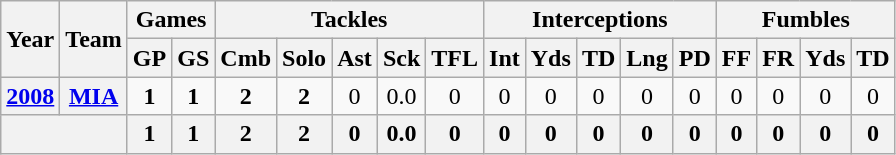<table class="wikitable" style="text-align:center">
<tr>
<th rowspan="2">Year</th>
<th rowspan="2">Team</th>
<th colspan="2">Games</th>
<th colspan="5">Tackles</th>
<th colspan="5">Interceptions</th>
<th colspan="4">Fumbles</th>
</tr>
<tr>
<th>GP</th>
<th>GS</th>
<th>Cmb</th>
<th>Solo</th>
<th>Ast</th>
<th>Sck</th>
<th>TFL</th>
<th>Int</th>
<th>Yds</th>
<th>TD</th>
<th>Lng</th>
<th>PD</th>
<th>FF</th>
<th>FR</th>
<th>Yds</th>
<th>TD</th>
</tr>
<tr>
<th><a href='#'>2008</a></th>
<th><a href='#'>MIA</a></th>
<td><strong>1</strong></td>
<td><strong>1</strong></td>
<td><strong>2</strong></td>
<td><strong>2</strong></td>
<td>0</td>
<td>0.0</td>
<td>0</td>
<td>0</td>
<td>0</td>
<td>0</td>
<td>0</td>
<td>0</td>
<td>0</td>
<td>0</td>
<td>0</td>
<td>0</td>
</tr>
<tr>
<th colspan="2"></th>
<th>1</th>
<th>1</th>
<th>2</th>
<th>2</th>
<th>0</th>
<th>0.0</th>
<th>0</th>
<th>0</th>
<th>0</th>
<th>0</th>
<th>0</th>
<th>0</th>
<th>0</th>
<th>0</th>
<th>0</th>
<th>0</th>
</tr>
</table>
